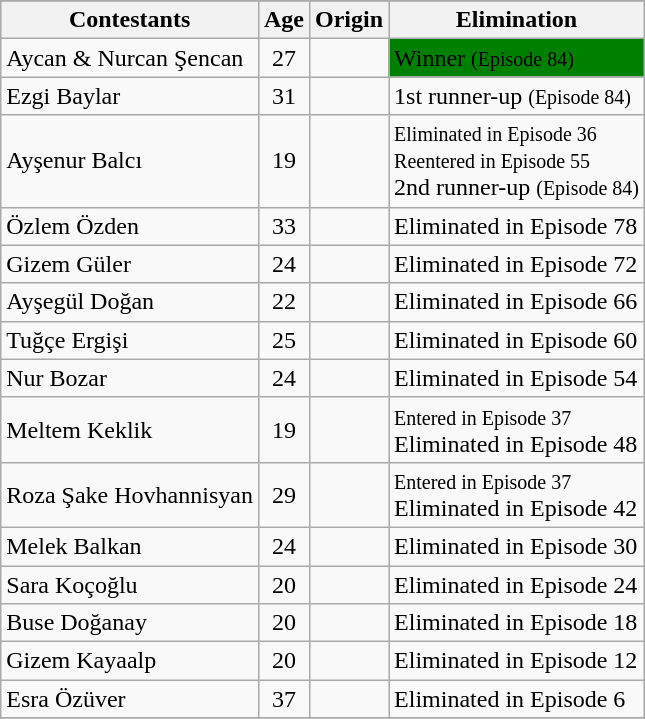<table class="wikitable">
<tr style="background-color:#ADD8E6">
</tr>
<tr style="background-color:#FFCCFF">
<th>Contestants</th>
<th>Age</th>
<th>Origin</th>
<th>Elimination</th>
</tr>
<tr>
<td>Aycan & Nurcan Şencan</td>
<td style="text-align:center">27</td>
<td></td>
<td style="background:green;">Winner <small>(Episode 84)</small><br></td>
</tr>
<tr>
<td>Ezgi Baylar</td>
<td style="text-align:center">31</td>
<td></td>
<td>1st runner-up <small>(Episode 84)</small><br></td>
</tr>
<tr>
<td>Ayşenur Balcı</td>
<td style="text-align:center">19</td>
<td></td>
<td><small>Eliminated in Episode 36 </small><br> <small>Reentered in Episode 55</small><br> 2nd runner-up <small>(Episode 84)</small><br></td>
</tr>
<tr>
<td>Özlem Özden</td>
<td style="text-align:center">33</td>
<td></td>
<td>Eliminated in Episode 78</td>
</tr>
<tr>
<td>Gizem Güler</td>
<td style="text-align:center">24</td>
<td></td>
<td>Eliminated in Episode 72</td>
</tr>
<tr>
<td>Ayşegül Doğan</td>
<td style="text-align:center">22</td>
<td></td>
<td>Eliminated in Episode 66</td>
</tr>
<tr>
<td>Tuğçe Ergişi</td>
<td style="text-align:center">25</td>
<td></td>
<td>Eliminated in Episode 60</td>
</tr>
<tr>
<td>Nur Bozar</td>
<td style="text-align:center">24</td>
<td></td>
<td>Eliminated in Episode 54</td>
</tr>
<tr>
<td>Meltem Keklik</td>
<td style="text-align:center">19</td>
<td></td>
<td><small>Entered in Episode 37</small><br> Eliminated in Episode 48</td>
</tr>
<tr>
<td>Roza Şake Hovhannisyan</td>
<td style="text-align:center">29</td>
<td></td>
<td><small>Entered in Episode 37</small><br> Eliminated in Episode 42</td>
</tr>
<tr>
<td>Melek Balkan</td>
<td style="text-align:center">24</td>
<td></td>
<td>Eliminated in Episode 30</td>
</tr>
<tr>
<td>Sara Koçoğlu</td>
<td style="text-align:center">20</td>
<td></td>
<td>Eliminated in Episode 24</td>
</tr>
<tr>
<td>Buse Doğanay</td>
<td style="text-align:center">20</td>
<td></td>
<td>Eliminated in Episode 18</td>
</tr>
<tr>
<td>Gizem Kayaalp</td>
<td style="text-align:center">20</td>
<td></td>
<td>Eliminated in Episode 12</td>
</tr>
<tr>
<td>Esra Özüver</td>
<td style="text-align:center">37</td>
<td></td>
<td>Eliminated in Episode 6</td>
</tr>
<tr>
</tr>
</table>
